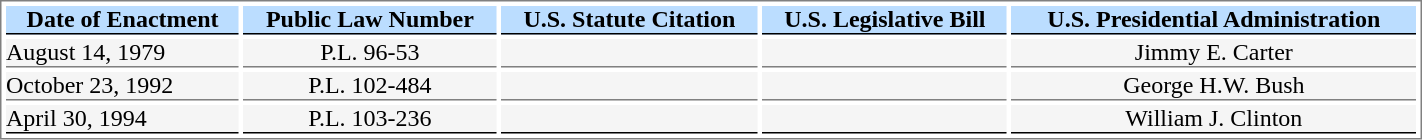<table style="border:1px solid gray; align:left; width:75%" cellspacing=3 cellpadding=0>
<tr style="font-weight:bold; text-align:center; background:#bbddff; color:black;">
<th style=" border-bottom:1.5px solid black">Date of Enactment</th>
<th style=" border-bottom:1.5px solid black">Public Law Number</th>
<th style=" border-bottom:1.5px solid black">U.S. Statute Citation</th>
<th style=" border-bottom:1.5px solid black">U.S. Legislative Bill</th>
<th style=" border-bottom:1.5px solid black">U.S. Presidential Administration</th>
</tr>
<tr>
<td style="border-bottom:1px solid gray; background:#F5F5F5;">August 14, 1979</td>
<td style="border-bottom:1px solid gray; background:#F5F5F5; text-align:center;">P.L. 96-53</td>
<td style="border-bottom:1px solid gray; background:#F5F5F5; text-align:center;"></td>
<td style="border-bottom:1px solid gray; background:#F5F5F5; text-align:center;"></td>
<td style="border-bottom:1px solid gray; background:#F5F5F5; text-align:center;">Jimmy E. Carter</td>
</tr>
<tr>
<td style="border-bottom:1px solid gray; background:#F5F5F5;">October 23, 1992</td>
<td style="border-bottom:1px solid gray; background:#F5F5F5; text-align:center;">P.L. 102-484</td>
<td style="border-bottom:1px solid gray; background:#F5F5F5; text-align:center;"></td>
<td style="border-bottom:1px solid gray; background:#F5F5F5; text-align:center;"></td>
<td style="border-bottom:1px solid gray; background:#F5F5F5; text-align:center;">George H.W. Bush</td>
</tr>
<tr>
<td style="border-bottom:1.5px solid black; background:#F5F5F5;">April 30, 1994</td>
<td style="border-bottom:1.5px solid black; background:#F5F5F5; text-align:center;">P.L. 103-236</td>
<td style="border-bottom:1.5px solid black; background:#F5F5F5; text-align:center;"></td>
<td style="border-bottom:1.5px solid black; background:#F5F5F5; text-align:center;"></td>
<td style="border-bottom:1.5px solid black; background:#F5F5F5; text-align:center;">William J. Clinton</td>
</tr>
</table>
